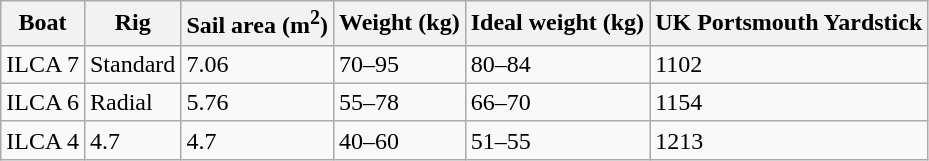<table class="wikitable">
<tr>
<th>Boat</th>
<th>Rig </th>
<th>Sail area (m<sup>2</sup>)</th>
<th>Weight (kg)</th>
<th>Ideal weight (kg)</th>
<th>UK Portsmouth Yardstick</th>
</tr>
<tr>
<td>ILCA 7</td>
<td>Standard</td>
<td>7.06</td>
<td>70–95</td>
<td>80–84</td>
<td>1102</td>
</tr>
<tr>
<td>ILCA 6</td>
<td>Radial</td>
<td>5.76</td>
<td>55–78</td>
<td>66–70</td>
<td>1154</td>
</tr>
<tr>
<td>ILCA 4</td>
<td>4.7</td>
<td>4.7</td>
<td>40–60</td>
<td>51–55</td>
<td>1213</td>
</tr>
</table>
